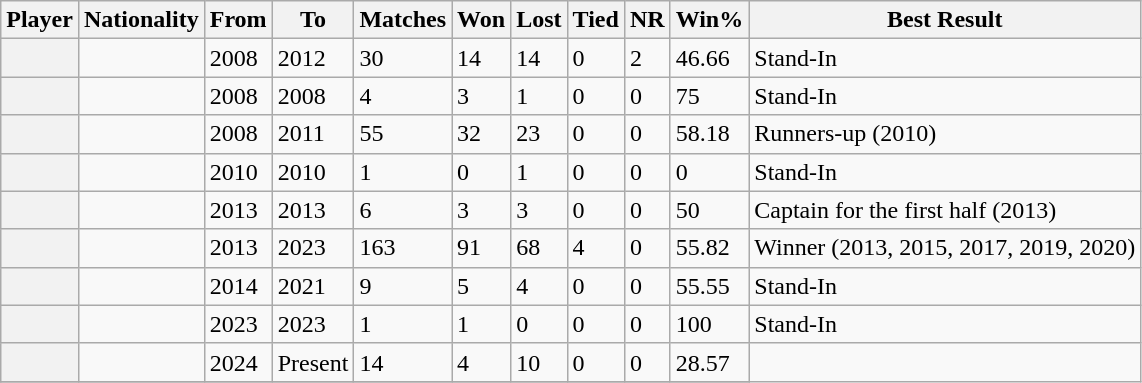<table class="wikitable plainrowheaders sortable">
<tr>
<th scope="col">Player</th>
<th scope="col">Nationality</th>
<th scope="col">From</th>
<th>To</th>
<th scope="col">Matches</th>
<th scope="col">Won</th>
<th scope="col">Lost</th>
<th scope="col">Tied</th>
<th scope="col">NR</th>
<th scope="col">Win%</th>
<th>Best Result</th>
</tr>
<tr>
<th scope= row></th>
<td></td>
<td>2008</td>
<td>2012</td>
<td>30</td>
<td>14</td>
<td>14</td>
<td>0</td>
<td>2</td>
<td>46.66</td>
<td>Stand-In</td>
</tr>
<tr>
<th scope= row></th>
<td></td>
<td>2008</td>
<td>2008</td>
<td>4</td>
<td>3</td>
<td>1</td>
<td>0</td>
<td>0</td>
<td>75</td>
<td>Stand-In</td>
</tr>
<tr>
<th scope= row></th>
<td></td>
<td>2008</td>
<td>2011</td>
<td>55</td>
<td>32</td>
<td>23</td>
<td>0</td>
<td>0</td>
<td>58.18</td>
<td>Runners-up (2010)</td>
</tr>
<tr>
<th scope= row></th>
<td></td>
<td>2010</td>
<td>2010</td>
<td>1</td>
<td>0</td>
<td>1</td>
<td>0</td>
<td>0</td>
<td>0</td>
<td>Stand-In</td>
</tr>
<tr>
<th scope= row></th>
<td></td>
<td>2013</td>
<td>2013</td>
<td>6</td>
<td>3</td>
<td>3</td>
<td>0</td>
<td>0</td>
<td>50</td>
<td>Captain for the first half (2013)</td>
</tr>
<tr>
<th scope= row></th>
<td></td>
<td>2013</td>
<td>2023</td>
<td>163</td>
<td>91</td>
<td>68</td>
<td>4</td>
<td>0</td>
<td>55.82</td>
<td>Winner (2013, 2015, 2017, 2019, 2020)</td>
</tr>
<tr>
<th scope= row></th>
<td></td>
<td>2014</td>
<td>2021</td>
<td>9</td>
<td>5</td>
<td>4</td>
<td>0</td>
<td>0</td>
<td>55.55</td>
<td>Stand-In</td>
</tr>
<tr>
<th scope= row></th>
<td></td>
<td>2023</td>
<td>2023</td>
<td>1</td>
<td>1</td>
<td>0</td>
<td>0</td>
<td>0</td>
<td>100</td>
<td>Stand-In</td>
</tr>
<tr>
<th scope= row></th>
<td></td>
<td>2024</td>
<td>Present</td>
<td>14</td>
<td>4</td>
<td>10</td>
<td>0</td>
<td>0</td>
<td>28.57</td>
</tr>
<tr>
</tr>
</table>
